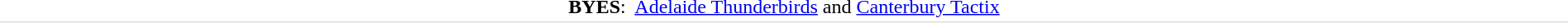<table style="text-align:center; border-bottom:1px solid #E0E0E0" width=100%>
<tr>
<td><strong>BYES</strong>:  <a href='#'>Adelaide Thunderbirds</a> and <a href='#'>Canterbury Tactix</a></td>
</tr>
</table>
